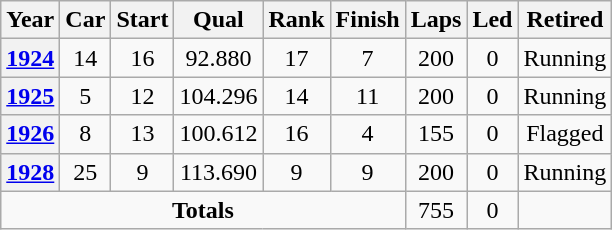<table class="wikitable" style="text-align:center">
<tr>
<th>Year</th>
<th>Car</th>
<th>Start</th>
<th>Qual</th>
<th>Rank</th>
<th>Finish</th>
<th>Laps</th>
<th>Led</th>
<th>Retired</th>
</tr>
<tr>
<th><a href='#'>1924</a></th>
<td>14</td>
<td>16</td>
<td>92.880</td>
<td>17</td>
<td>7</td>
<td>200</td>
<td>0</td>
<td>Running</td>
</tr>
<tr>
<th><a href='#'>1925</a></th>
<td>5</td>
<td>12</td>
<td>104.296</td>
<td>14</td>
<td>11</td>
<td>200</td>
<td>0</td>
<td>Running</td>
</tr>
<tr>
<th><a href='#'>1926</a></th>
<td>8</td>
<td>13</td>
<td>100.612</td>
<td>16</td>
<td>4</td>
<td>155</td>
<td>0</td>
<td>Flagged</td>
</tr>
<tr>
<th><a href='#'>1928</a></th>
<td>25</td>
<td>9</td>
<td>113.690</td>
<td>9</td>
<td>9</td>
<td>200</td>
<td>0</td>
<td>Running</td>
</tr>
<tr>
<td colspan=6><strong>Totals</strong></td>
<td>755</td>
<td>0</td>
<td></td>
</tr>
</table>
